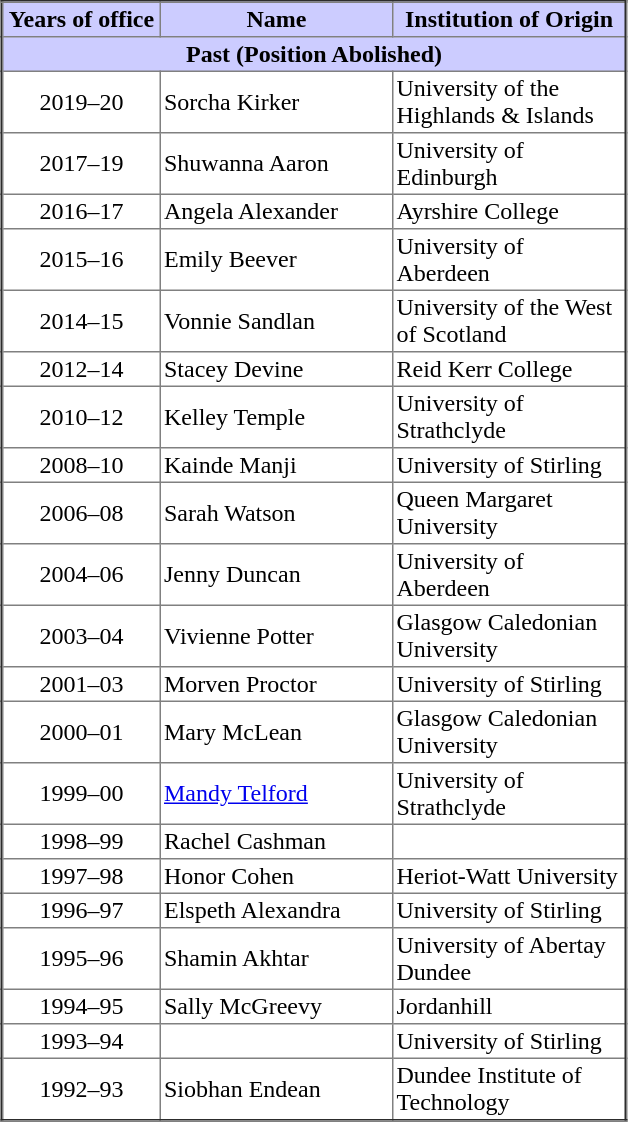<table class="toccolours" align="center" border="2" cellspacing=0 cellpadding=2 style="text-align:center; border-collapse:collapse;">
<tr style="background:#ccccff">
<th width="100">Years of office</th>
<th width="150">Name</th>
<th width="150">Institution of Origin</th>
</tr>
<tr style="background:#ccccff">
<th colspan=4>Past (Position Abolished)</th>
</tr>
<tr>
<td>2019–20</td>
<td align="left">Sorcha Kirker</td>
<td align="left">University of the Highlands & Islands</td>
</tr>
<tr>
<td>2017–19</td>
<td align="left">Shuwanna Aaron</td>
<td align="left">University of Edinburgh</td>
</tr>
<tr>
<td>2016–17</td>
<td align="left">Angela Alexander</td>
<td align="left">Ayrshire College</td>
</tr>
<tr>
<td>2015–16</td>
<td align="left">Emily Beever</td>
<td align="left">University of Aberdeen</td>
</tr>
<tr>
<td>2014–15</td>
<td align="left">Vonnie Sandlan </td>
<td align="left">University of the West of Scotland</td>
</tr>
<tr>
<td>2012–14</td>
<td align="left">Stacey Devine</td>
<td align="left">Reid Kerr College</td>
</tr>
<tr>
<td>2010–12</td>
<td align="left">Kelley Temple</td>
<td align="left">University of Strathclyde</td>
</tr>
<tr>
<td>2008–10</td>
<td align="left">Kainde Manji</td>
<td align="left">University of Stirling</td>
</tr>
<tr>
<td>2006–08</td>
<td align="left">Sarah Watson</td>
<td align="left">Queen Margaret University</td>
</tr>
<tr>
<td>2004–06</td>
<td align="left">Jenny Duncan</td>
<td align="left">University of Aberdeen</td>
</tr>
<tr>
<td>2003–04</td>
<td align="left">Vivienne Potter</td>
<td align="left">Glasgow Caledonian University</td>
</tr>
<tr>
<td>2001–03</td>
<td align="left">Morven Proctor</td>
<td align="left">University of Stirling</td>
</tr>
<tr>
<td>2000–01</td>
<td align="left">Mary McLean</td>
<td align="left">Glasgow Caledonian University</td>
</tr>
<tr>
<td>1999–00</td>
<td align="left"><a href='#'>Mandy Telford</a></td>
<td align="left">University of Strathclyde</td>
</tr>
<tr>
<td>1998–99</td>
<td align="left">Rachel Cashman</td>
<td align="left"></td>
</tr>
<tr>
<td>1997–98</td>
<td align="left">Honor Cohen</td>
<td align="left">Heriot-Watt University</td>
</tr>
<tr>
<td>1996–97</td>
<td align="left">Elspeth Alexandra</td>
<td align="left">University of Stirling</td>
</tr>
<tr>
<td>1995–96</td>
<td align="left">Shamin Akhtar</td>
<td align="left">University of Abertay Dundee</td>
</tr>
<tr>
<td>1994–95</td>
<td align="left">Sally McGreevy</td>
<td align="left">Jordanhill</td>
</tr>
<tr>
<td>1993–94</td>
<td align="left"></td>
<td align="left">University of Stirling</td>
</tr>
<tr>
<td>1992–93</td>
<td align="left">Siobhan Endean</td>
<td align="left">Dundee Institute of Technology</td>
</tr>
</table>
